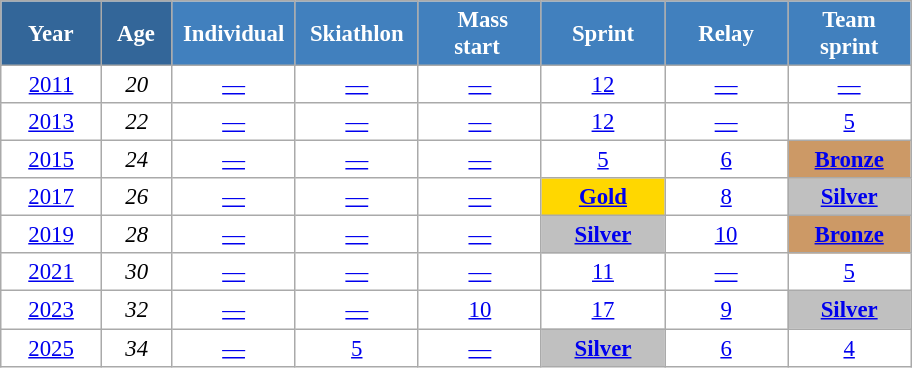<table class="wikitable" style="font-size:95%; text-align:center; border:grey solid 1px; border-collapse:collapse; background:#ffffff;">
<tr>
<th style="background-color:#369; color:white; width:60px;"> Year </th>
<th style="background-color:#369; color:white; width:40px;"> Age </th>
<th style="background-color:#4180be; color:white; width:75px;"> Individual </th>
<th style="background-color:#4180be; color:white; width:75px;"> Skiathlon </th>
<th style="background-color:#4180be; color:white; width:75px;"> Mass start </th>
<th style="background-color:#4180be; color:white; width:75px;"> Sprint </th>
<th style="background-color:#4180be; color:white; width:75px;"> Relay </th>
<th style="background-color:#4180be; color:white; width:75px;"> Team <br> sprint </th>
</tr>
<tr>
<td><a href='#'>2011</a></td>
<td><em>20</em></td>
<td><a href='#'>—</a></td>
<td><a href='#'>—</a></td>
<td><a href='#'>—</a></td>
<td><a href='#'>12</a></td>
<td><a href='#'>—</a></td>
<td><a href='#'>—</a></td>
</tr>
<tr>
<td><a href='#'>2013</a></td>
<td><em>22</em></td>
<td><a href='#'>—</a></td>
<td><a href='#'>—</a></td>
<td><a href='#'>—</a></td>
<td><a href='#'>12</a></td>
<td><a href='#'>—</a></td>
<td><a href='#'>5</a></td>
</tr>
<tr>
<td><a href='#'>2015</a></td>
<td><em>24</em></td>
<td><a href='#'>—</a></td>
<td><a href='#'>—</a></td>
<td><a href='#'>—</a></td>
<td><a href='#'>5</a></td>
<td><a href='#'>6</a></td>
<td style="background:#c96;"><a href='#'><strong>Bronze</strong></a></td>
</tr>
<tr>
<td><a href='#'>2017</a></td>
<td><em>26</em></td>
<td><a href='#'>—</a></td>
<td><a href='#'>—</a></td>
<td><a href='#'>—</a></td>
<td style="background:gold;"><a href='#'><strong>Gold</strong></a></td>
<td><a href='#'>8</a></td>
<td style="background:silver;"><a href='#'><strong>Silver</strong></a></td>
</tr>
<tr>
<td><a href='#'>2019</a></td>
<td><em>28</em></td>
<td><a href='#'>—</a></td>
<td><a href='#'>—</a></td>
<td><a href='#'>—</a></td>
<td style="background:silver;"><a href='#'><strong>Silver</strong></a></td>
<td><a href='#'>10</a></td>
<td style="background:#c96;"><a href='#'><strong>Bronze</strong></a></td>
</tr>
<tr>
<td><a href='#'>2021</a></td>
<td><em>30</em></td>
<td><a href='#'>—</a></td>
<td><a href='#'>—</a></td>
<td><a href='#'>—</a></td>
<td><a href='#'>11</a></td>
<td><a href='#'>—</a></td>
<td><a href='#'>5</a></td>
</tr>
<tr>
<td><a href='#'>2023</a></td>
<td><em>32</em></td>
<td><a href='#'>—</a></td>
<td><a href='#'>—</a></td>
<td><a href='#'>10</a></td>
<td><a href='#'>17</a></td>
<td><a href='#'>9</a></td>
<td style="background:silver;"><a href='#'><strong>Silver</strong></a></td>
</tr>
<tr>
<td><a href='#'>2025</a></td>
<td><em>34</em></td>
<td><a href='#'>—</a></td>
<td><a href='#'>5</a></td>
<td><a href='#'>—</a></td>
<td style="background:silver;"><a href='#'><strong>Silver</strong></a></td>
<td><a href='#'>6</a></td>
<td><a href='#'>4</a></td>
</tr>
</table>
